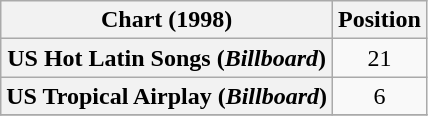<table class="wikitable plainrowheaders " style="text-align:center;">
<tr>
<th scope="col">Chart (1998)</th>
<th scope="col">Position</th>
</tr>
<tr>
<th scope="row">US Hot Latin Songs (<em>Billboard</em>)</th>
<td align="center">21</td>
</tr>
<tr>
<th scope="row">US Tropical Airplay (<em>Billboard</em>)</th>
<td>6</td>
</tr>
<tr>
</tr>
</table>
